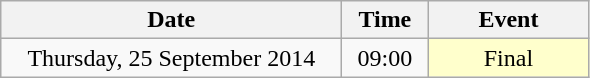<table class = "wikitable" style="text-align:center;">
<tr>
<th width=220>Date</th>
<th width=50>Time</th>
<th width=100>Event</th>
</tr>
<tr>
<td>Thursday, 25 September 2014</td>
<td>09:00</td>
<td bgcolor=ffffcc>Final</td>
</tr>
</table>
